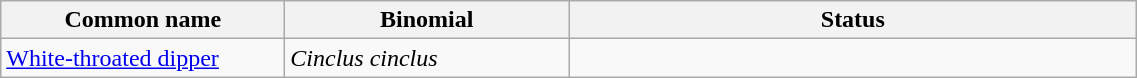<table width=60% class="wikitable">
<tr>
<th width=15%>Common name</th>
<th width=15%>Binomial</th>
<th width=30%>Status</th>
</tr>
<tr>
<td><a href='#'>White-throated dipper</a></td>
<td><em>Cinclus cinclus</em></td>
<td></td>
</tr>
</table>
